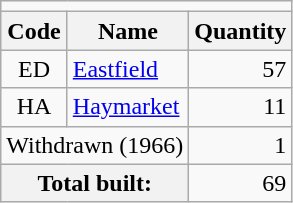<table class="wikitable floatright">
<tr>
<td colspan=3></td>
</tr>
<tr>
<th>Code</th>
<th>Name</th>
<th>Quantity</th>
</tr>
<tr>
<td style="text-align:center">ED</td>
<td><a href='#'>Eastfield</a></td>
<td style="text-align:right">57</td>
</tr>
<tr>
<td style="text-align:center">HA</td>
<td><a href='#'>Haymarket</a></td>
<td style="text-align:right">11</td>
</tr>
<tr>
<td colspan=2>Withdrawn (1966)</td>
<td style="text-align:right">1</td>
</tr>
<tr>
<th colspan=2 scope=row>Total built:</th>
<td style="text-align:right">69</td>
</tr>
</table>
